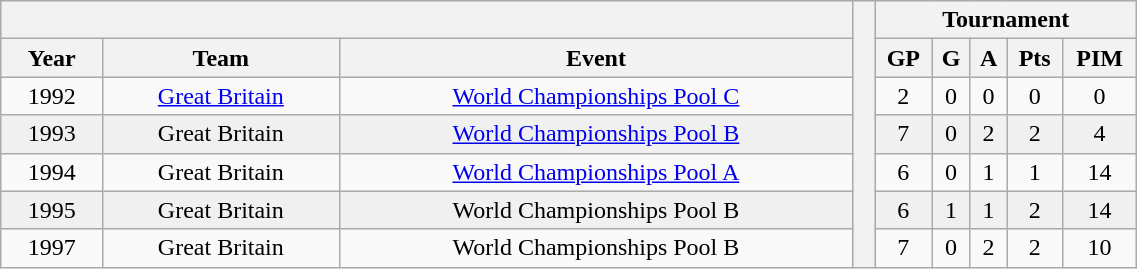<table class="wikitable"| BORDER="0" CELLPADDING="1" CELLSPACING="0" width="60%" style="text-align:center">
<tr bgcolor="#e0e0e0">
<th colspan="3" width="75%" bgcolor="#ffffff"> </th>
<th rowspan="99" bgcolor="#ffffff"> </th>
<th colspan="5">Tournament</th>
</tr>
<tr bgcolor="#e0e0e0">
<th>Year</th>
<th>Team</th>
<th>Event</th>
<th>GP</th>
<th>G</th>
<th>A</th>
<th>Pts</th>
<th>PIM</th>
</tr>
<tr ALIGN="center">
<td>1992</td>
<td><a href='#'>Great Britain</a></td>
<td><a href='#'>World Championships Pool C</a></td>
<td>2</td>
<td>0</td>
<td>0</td>
<td>0</td>
<td>0</td>
</tr>
<tr ALIGN="center" bgcolor="#f0f0f0">
<td>1993</td>
<td>Great Britain</td>
<td><a href='#'>World Championships Pool B</a></td>
<td>7</td>
<td>0</td>
<td>2</td>
<td>2</td>
<td>4</td>
</tr>
<tr ALIGN="center"6 	0 	1 	1 	  	14>
<td>1994</td>
<td>Great Britain</td>
<td><a href='#'>World Championships Pool A</a></td>
<td>6</td>
<td>0</td>
<td>1</td>
<td>1</td>
<td>14</td>
</tr>
<tr ALIGN="center" bgcolor="#f0f0f0">
<td>1995</td>
<td>Great Britain</td>
<td>World Championships Pool B</td>
<td>6</td>
<td>1</td>
<td>1</td>
<td>2</td>
<td>14</td>
</tr>
<tr ALIGN="center">
<td>1997</td>
<td>Great Britain</td>
<td>World Championships Pool B</td>
<td>7</td>
<td>0</td>
<td>2</td>
<td>2</td>
<td>10</td>
</tr>
</table>
